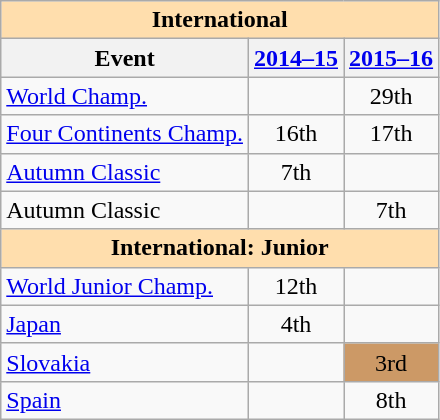<table class="wikitable" style="text-align:center">
<tr>
<th style="background-color: #ffdead; " colspan=3 align=center>International</th>
</tr>
<tr>
<th>Event</th>
<th><a href='#'>2014–15</a></th>
<th><a href='#'>2015–16</a></th>
</tr>
<tr>
<td align=left><a href='#'>World Champ.</a></td>
<td></td>
<td>29th</td>
</tr>
<tr>
<td align=left><a href='#'>Four Continents Champ.</a></td>
<td>16th</td>
<td>17th</td>
</tr>
<tr>
<td align=left> <a href='#'>Autumn Classic</a></td>
<td>7th</td>
<td></td>
</tr>
<tr>
<td align=left>Autumn Classic</td>
<td></td>
<td>7th</td>
</tr>
<tr>
<th style="background-color: #ffdead; " colspan=3 align=center>International: Junior</th>
</tr>
<tr>
<td align=left><a href='#'>World Junior Champ.</a></td>
<td>12th</td>
<td></td>
</tr>
<tr>
<td align=left> <a href='#'>Japan</a></td>
<td>4th</td>
<td></td>
</tr>
<tr>
<td align=left> <a href='#'>Slovakia</a></td>
<td></td>
<td bgcolor=cc9966>3rd</td>
</tr>
<tr>
<td align=left> <a href='#'>Spain</a></td>
<td></td>
<td>8th</td>
</tr>
</table>
